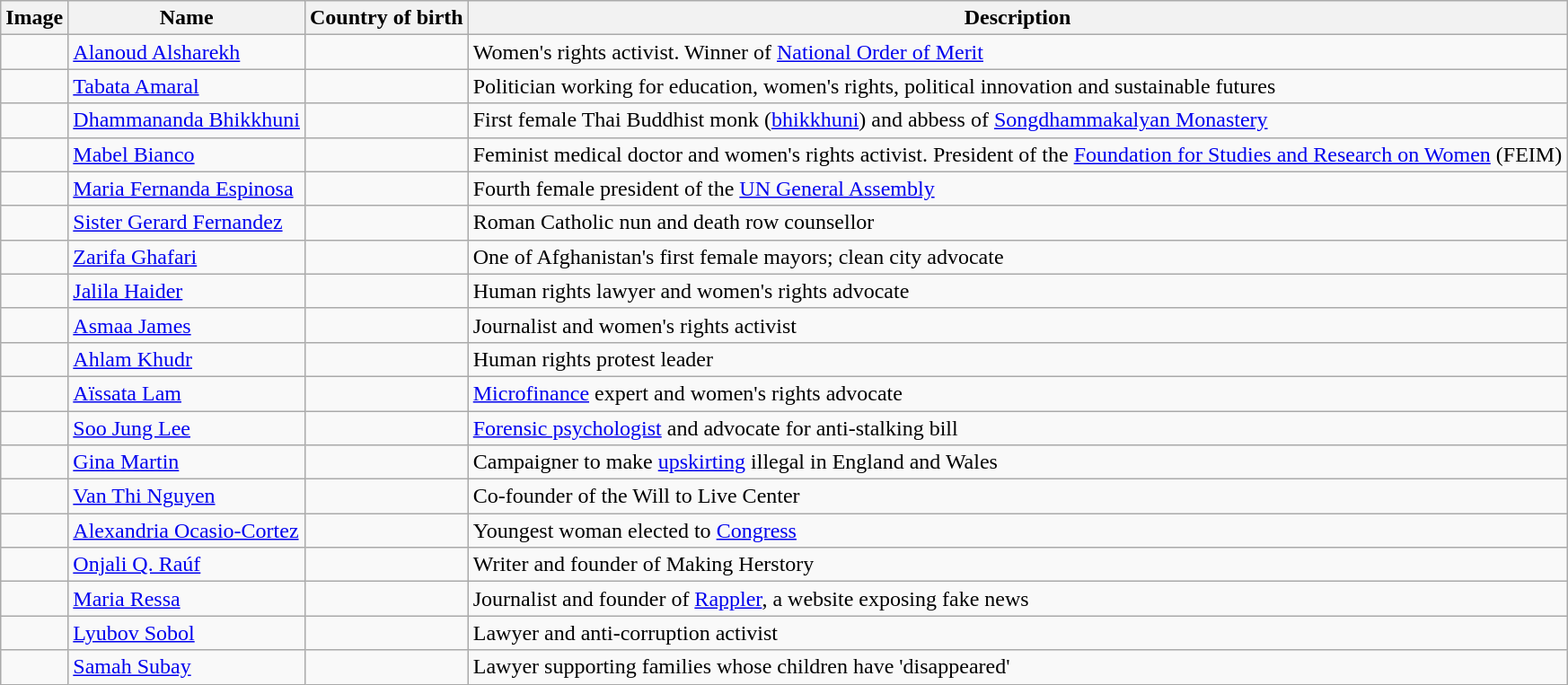<table class="wikitable sortable">
<tr>
<th>Image</th>
<th>Name</th>
<th>Country of birth</th>
<th>Description</th>
</tr>
<tr>
<td></td>
<td><a href='#'>Alanoud Alsharekh</a></td>
<td></td>
<td>Women's rights activist. Winner of <a href='#'>National Order of Merit</a></td>
</tr>
<tr>
<td></td>
<td><a href='#'>Tabata Amaral</a></td>
<td></td>
<td>Politician working for education, women's rights, political innovation and sustainable futures</td>
</tr>
<tr>
<td></td>
<td><a href='#'>Dhammananda Bhikkhuni</a></td>
<td></td>
<td>First female Thai Buddhist monk (<a href='#'>bhikkhuni</a>) and abbess of <a href='#'>Songdhammakalyan Monastery</a></td>
</tr>
<tr>
<td></td>
<td><a href='#'>Mabel Bianco</a></td>
<td></td>
<td>Feminist medical doctor and women's rights activist. President of the <a href='#'>Foundation for Studies and Research on Women</a> (FEIM)</td>
</tr>
<tr>
<td></td>
<td><a href='#'>Maria Fernanda Espinosa</a></td>
<td></td>
<td>Fourth female president of the <a href='#'>UN General Assembly</a></td>
</tr>
<tr>
<td></td>
<td><a href='#'>Sister Gerard Fernandez</a></td>
<td></td>
<td>Roman Catholic nun and death row counsellor</td>
</tr>
<tr>
<td></td>
<td><a href='#'>Zarifa Ghafari</a></td>
<td></td>
<td>One of Afghanistan's first female mayors; clean city advocate</td>
</tr>
<tr>
<td></td>
<td><a href='#'>Jalila Haider</a></td>
<td></td>
<td>Human rights lawyer and women's rights advocate</td>
</tr>
<tr>
<td></td>
<td><a href='#'>Asmaa James</a></td>
<td></td>
<td>Journalist and women's rights activist</td>
</tr>
<tr>
<td></td>
<td><a href='#'>Ahlam Khudr</a></td>
<td></td>
<td>Human rights protest leader</td>
</tr>
<tr>
<td></td>
<td><a href='#'>Aïssata Lam</a></td>
<td></td>
<td><a href='#'>Microfinance</a> expert and women's rights advocate</td>
</tr>
<tr>
<td></td>
<td><a href='#'>Soo Jung Lee</a></td>
<td></td>
<td><a href='#'>Forensic psychologist</a> and advocate for anti-stalking bill</td>
</tr>
<tr>
<td></td>
<td><a href='#'>Gina Martin</a></td>
<td></td>
<td>Campaigner to make <a href='#'>upskirting</a> illegal in England and Wales</td>
</tr>
<tr>
<td></td>
<td><a href='#'>Van Thi Nguyen</a></td>
<td></td>
<td>Co-founder of the Will to Live Center</td>
</tr>
<tr>
<td></td>
<td><a href='#'>Alexandria Ocasio-Cortez</a></td>
<td></td>
<td>Youngest woman elected to <a href='#'>Congress</a></td>
</tr>
<tr>
<td></td>
<td><a href='#'>Onjali Q. Raúf</a></td>
<td></td>
<td>Writer and founder of Making Herstory</td>
</tr>
<tr>
<td></td>
<td><a href='#'>Maria Ressa</a></td>
<td></td>
<td>Journalist and founder of <a href='#'>Rappler</a>, a website exposing fake news</td>
</tr>
<tr>
<td></td>
<td><a href='#'>Lyubov Sobol</a></td>
<td></td>
<td>Lawyer and anti-corruption activist</td>
</tr>
<tr>
<td></td>
<td><a href='#'>Samah Subay</a></td>
<td></td>
<td>Lawyer supporting families whose children have 'disappeared'</td>
</tr>
</table>
